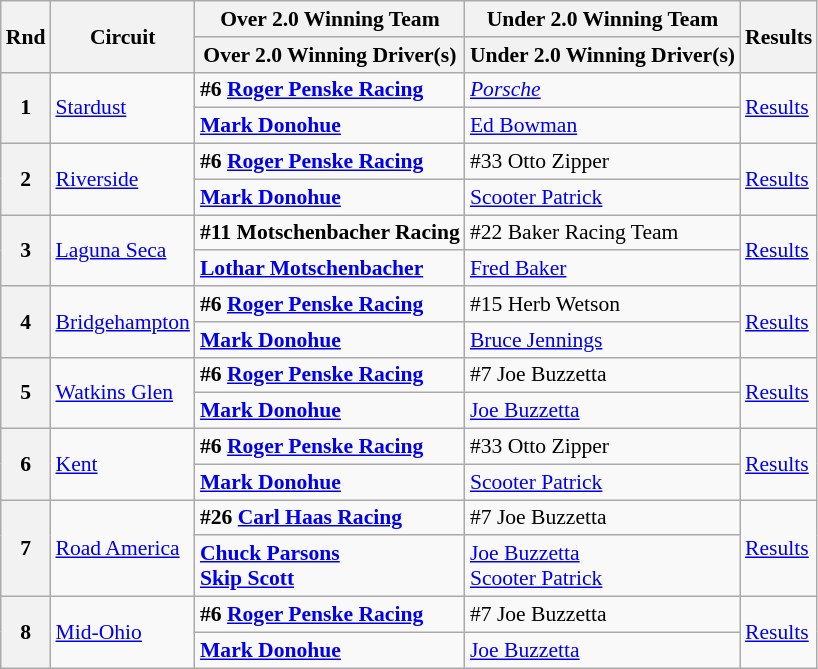<table class="wikitable" style="font-size: 90%;">
<tr>
<th rowspan=2>Rnd</th>
<th rowspan=2>Circuit</th>
<th>Over 2.0 Winning Team</th>
<th>Under 2.0 Winning Team</th>
<th rowspan=2>Results</th>
</tr>
<tr>
<th>Over 2.0 Winning Driver(s)</th>
<th>Under 2.0 Winning Driver(s)</th>
</tr>
<tr>
<th rowspan=2>1</th>
<td rowspan=2><a href='#'>Stardust</a></td>
<td><strong>#6 <a href='#'>Roger Penske Racing</a></strong></td>
<td><em><a href='#'>Porsche</a></em></td>
<td rowspan=2><a href='#'>Results</a></td>
</tr>
<tr>
<td> <strong><a href='#'>Mark Donohue</a></strong></td>
<td> <a href='#'>Ed Bowman</a></td>
</tr>
<tr>
<th rowspan=2>2</th>
<td rowspan=2><a href='#'>Riverside</a></td>
<td><strong>#6 <a href='#'>Roger Penske Racing</a></strong></td>
<td>#33 Otto Zipper</td>
<td rowspan=2><a href='#'>Results</a></td>
</tr>
<tr>
<td> <strong><a href='#'>Mark Donohue</a></strong></td>
<td> <a href='#'>Scooter Patrick</a></td>
</tr>
<tr>
<th rowspan=2>3</th>
<td rowspan=2><a href='#'>Laguna Seca</a></td>
<td><strong>#11 Motschenbacher Racing</strong></td>
<td>#22 Baker Racing Team</td>
<td rowspan=2><a href='#'>Results</a></td>
</tr>
<tr>
<td> <strong><a href='#'>Lothar Motschenbacher</a></strong></td>
<td> <a href='#'>Fred Baker</a></td>
</tr>
<tr>
<th rowspan=2>4</th>
<td rowspan=2><a href='#'>Bridgehampton</a></td>
<td><strong>#6 <a href='#'>Roger Penske Racing</a></strong></td>
<td>#15 Herb Wetson</td>
<td rowspan=2><a href='#'>Results</a></td>
</tr>
<tr>
<td> <strong><a href='#'>Mark Donohue</a></strong></td>
<td> <a href='#'>Bruce Jennings</a></td>
</tr>
<tr>
<th rowspan=2>5</th>
<td rowspan=2><a href='#'>Watkins Glen</a></td>
<td><strong>#6 <a href='#'>Roger Penske Racing</a></strong></td>
<td>#7 Joe Buzzetta</td>
<td rowspan=2><a href='#'>Results</a></td>
</tr>
<tr>
<td> <strong><a href='#'>Mark Donohue</a></strong></td>
<td> <a href='#'>Joe Buzzetta</a></td>
</tr>
<tr>
<th rowspan=2>6</th>
<td rowspan=2><a href='#'>Kent</a></td>
<td><strong>#6 <a href='#'>Roger Penske Racing</a></strong></td>
<td>#33 Otto Zipper</td>
<td rowspan=2><a href='#'>Results</a></td>
</tr>
<tr>
<td> <strong><a href='#'>Mark Donohue</a></strong></td>
<td> <a href='#'>Scooter Patrick</a></td>
</tr>
<tr>
<th rowspan=2>7</th>
<td rowspan=2><a href='#'>Road America</a></td>
<td><strong>#26 <a href='#'>Carl Haas Racing</a></strong></td>
<td>#7 Joe Buzzetta</td>
<td rowspan=2><a href='#'>Results</a></td>
</tr>
<tr>
<td> <strong><a href='#'>Chuck Parsons</a></strong><br> <strong><a href='#'>Skip Scott</a></strong></td>
<td> <a href='#'>Joe Buzzetta</a><br> <a href='#'>Scooter Patrick</a></td>
</tr>
<tr>
<th rowspan=2>8</th>
<td rowspan=2><a href='#'>Mid-Ohio</a></td>
<td><strong>#6 <a href='#'>Roger Penske Racing</a></strong></td>
<td>#7 Joe Buzzetta</td>
<td rowspan=2><a href='#'>Results</a></td>
</tr>
<tr>
<td> <strong><a href='#'>Mark Donohue</a></strong></td>
<td> <a href='#'>Joe Buzzetta</a></td>
</tr>
</table>
